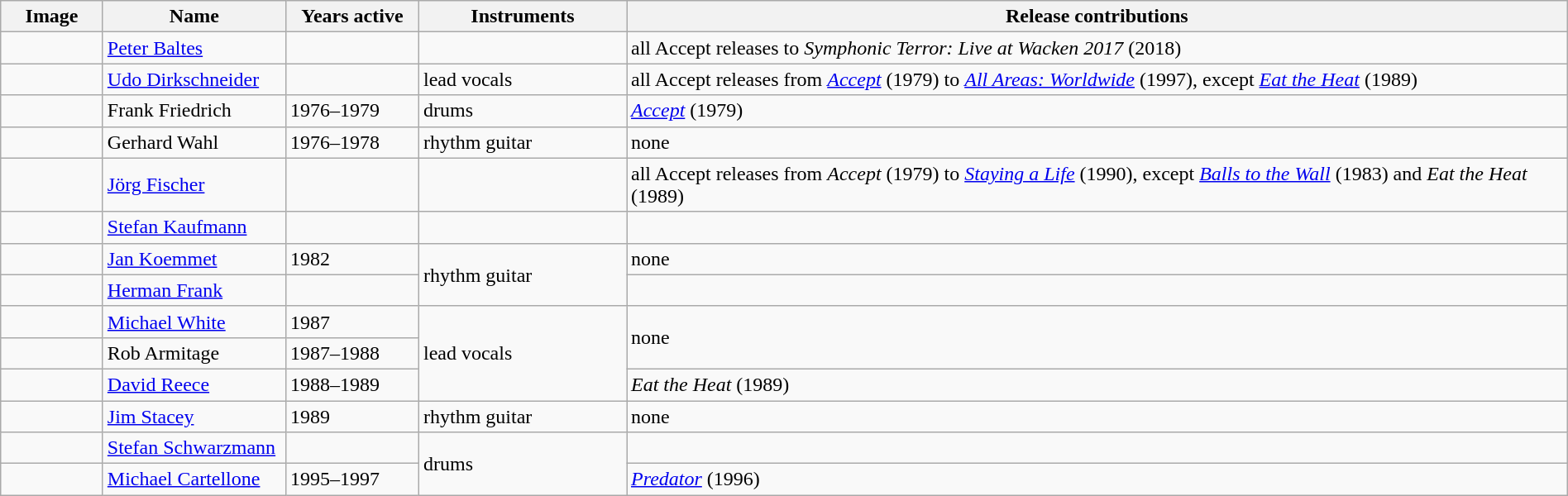<table class="wikitable" border="1" width=100%>
<tr>
<th width="75">Image</th>
<th width="140">Name</th>
<th width="100">Years active</th>
<th width="160">Instruments</th>
<th>Release contributions</th>
</tr>
<tr>
<td></td>
<td><a href='#'>Peter Baltes</a></td>
<td></td>
<td></td>
<td>all Accept releases to <em>Symphonic Terror: Live at Wacken 2017</em> (2018)</td>
</tr>
<tr>
<td></td>
<td><a href='#'>Udo Dirkschneider</a></td>
<td></td>
<td>lead vocals</td>
<td>all Accept releases from <em><a href='#'>Accept</a></em> (1979) to <em><a href='#'>All Areas: Worldwide</a></em> (1997), except <em><a href='#'>Eat the Heat</a></em> (1989)</td>
</tr>
<tr>
<td></td>
<td>Frank Friedrich</td>
<td>1976–1979</td>
<td>drums</td>
<td><em><a href='#'>Accept</a></em> (1979)</td>
</tr>
<tr>
<td></td>
<td>Gerhard Wahl</td>
<td>1976–1978</td>
<td>rhythm guitar</td>
<td>none</td>
</tr>
<tr>
<td></td>
<td><a href='#'>Jörg Fischer</a></td>
<td></td>
<td></td>
<td>all Accept releases from <em>Accept</em> (1979) to <em><a href='#'>Staying a Life</a></em> (1990), except <em><a href='#'>Balls to the Wall</a></em> (1983) and <em>Eat the Heat</em> (1989)</td>
</tr>
<tr>
<td></td>
<td><a href='#'>Stefan Kaufmann</a></td>
<td></td>
<td></td>
<td></td>
</tr>
<tr>
<td></td>
<td><a href='#'>Jan Koemmet</a></td>
<td>1982</td>
<td rowspan="2">rhythm guitar</td>
<td>none</td>
</tr>
<tr>
<td></td>
<td><a href='#'>Herman Frank</a></td>
<td></td>
<td></td>
</tr>
<tr>
<td></td>
<td><a href='#'>Michael White</a></td>
<td>1987</td>
<td rowspan="3">lead vocals</td>
<td rowspan="2">none</td>
</tr>
<tr>
<td></td>
<td>Rob Armitage</td>
<td>1987–1988</td>
</tr>
<tr>
<td></td>
<td><a href='#'>David Reece</a></td>
<td>1988–1989</td>
<td><em>Eat the Heat</em> (1989)</td>
</tr>
<tr>
<td></td>
<td><a href='#'>Jim Stacey</a></td>
<td>1989</td>
<td>rhythm guitar</td>
<td>none</td>
</tr>
<tr>
<td></td>
<td><a href='#'>Stefan Schwarzmann</a></td>
<td></td>
<td rowspan="2">drums</td>
<td></td>
</tr>
<tr>
<td></td>
<td><a href='#'>Michael Cartellone</a></td>
<td>1995–1997</td>
<td><em><a href='#'>Predator</a></em> (1996)</td>
</tr>
</table>
